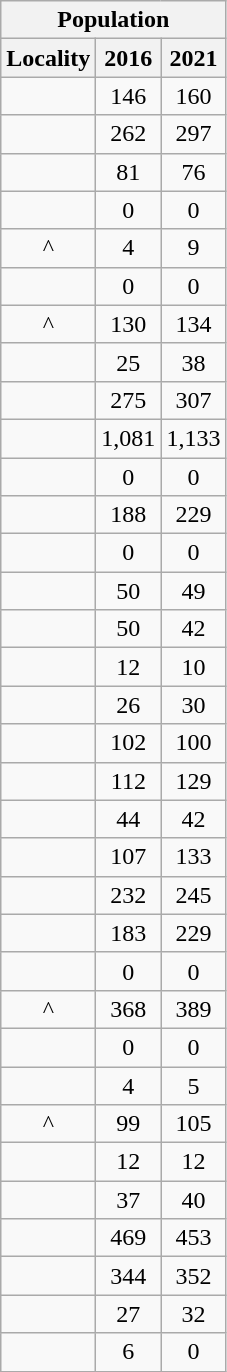<table class="wikitable" style="text-align:center;">
<tr>
<th colspan="3" style="text-align:center;  font-weight:bold">Population</th>
</tr>
<tr>
<th style="text-align:center; background:  font-weight:bold">Locality</th>
<th style="text-align:center; background:  font-weight:bold"><strong>2016</strong></th>
<th style="text-align:center; background:  font-weight:bold"><strong>2021</strong></th>
</tr>
<tr>
<td></td>
<td>146</td>
<td>160</td>
</tr>
<tr>
<td></td>
<td>262</td>
<td>297</td>
</tr>
<tr>
<td></td>
<td>81</td>
<td>76</td>
</tr>
<tr>
<td></td>
<td>0</td>
<td>0</td>
</tr>
<tr>
<td>^</td>
<td>4</td>
<td>9</td>
</tr>
<tr>
<td></td>
<td>0</td>
<td>0</td>
</tr>
<tr>
<td>^</td>
<td>130</td>
<td>134</td>
</tr>
<tr>
<td></td>
<td>25</td>
<td>38</td>
</tr>
<tr>
<td></td>
<td>275</td>
<td>307</td>
</tr>
<tr>
<td></td>
<td>1,081</td>
<td>1,133</td>
</tr>
<tr>
<td></td>
<td>0</td>
<td>0</td>
</tr>
<tr>
<td></td>
<td>188</td>
<td>229</td>
</tr>
<tr>
<td></td>
<td>0</td>
<td>0</td>
</tr>
<tr>
<td></td>
<td>50</td>
<td>49</td>
</tr>
<tr>
<td></td>
<td>50</td>
<td>42</td>
</tr>
<tr>
<td></td>
<td>12</td>
<td>10</td>
</tr>
<tr>
<td></td>
<td>26</td>
<td>30</td>
</tr>
<tr>
<td></td>
<td>102</td>
<td>100</td>
</tr>
<tr>
<td></td>
<td>112</td>
<td>129</td>
</tr>
<tr>
<td></td>
<td>44</td>
<td>42</td>
</tr>
<tr>
<td></td>
<td>107</td>
<td>133</td>
</tr>
<tr>
<td></td>
<td>232</td>
<td>245</td>
</tr>
<tr>
<td></td>
<td>183</td>
<td>229</td>
</tr>
<tr>
<td></td>
<td>0</td>
<td>0</td>
</tr>
<tr>
<td>^</td>
<td>368</td>
<td>389</td>
</tr>
<tr>
<td></td>
<td>0</td>
<td>0</td>
</tr>
<tr>
<td></td>
<td>4</td>
<td>5</td>
</tr>
<tr>
<td>^</td>
<td>99</td>
<td>105</td>
</tr>
<tr>
<td></td>
<td>12</td>
<td>12</td>
</tr>
<tr>
<td></td>
<td>37</td>
<td>40</td>
</tr>
<tr>
<td></td>
<td>469</td>
<td>453</td>
</tr>
<tr>
<td></td>
<td>344</td>
<td>352</td>
</tr>
<tr>
<td></td>
<td>27</td>
<td>32</td>
</tr>
<tr>
<td></td>
<td>6</td>
<td>0</td>
</tr>
</table>
